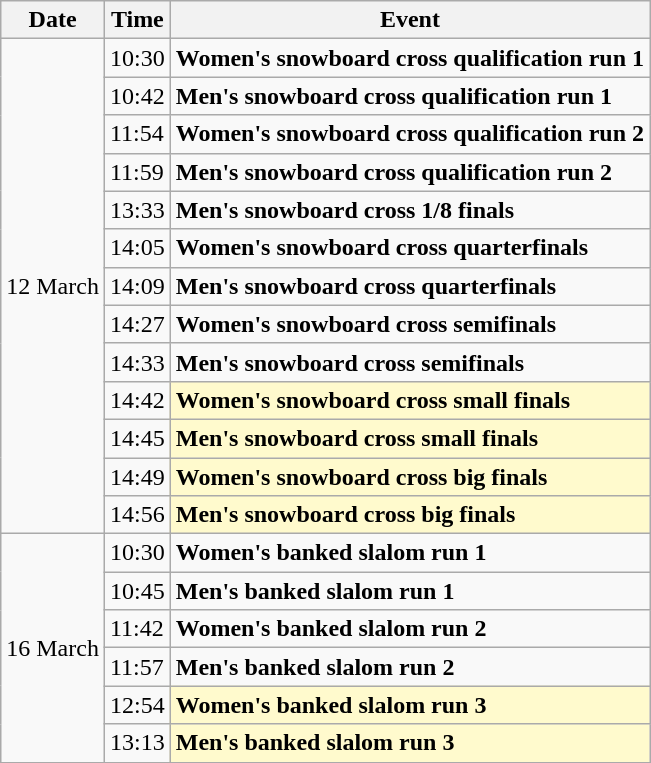<table class=wikitable>
<tr>
<th>Date</th>
<th>Time</th>
<th>Event</th>
</tr>
<tr>
<td rowspan=13>12 March</td>
<td>10:30</td>
<td><strong>Women's snowboard cross qualification run 1</strong></td>
</tr>
<tr>
<td>10:42</td>
<td><strong>Men's snowboard cross qualification run 1</strong></td>
</tr>
<tr>
<td>11:54</td>
<td><strong>Women's snowboard cross qualification run 2</strong></td>
</tr>
<tr>
<td>11:59</td>
<td><strong>Men's snowboard cross qualification run 2</strong></td>
</tr>
<tr>
<td>13:33</td>
<td><strong>Men's snowboard cross 1/8 finals</strong></td>
</tr>
<tr>
<td>14:05</td>
<td><strong>Women's snowboard cross quarterfinals</strong></td>
</tr>
<tr>
<td>14:09</td>
<td><strong>Men's snowboard cross quarterfinals</strong></td>
</tr>
<tr>
<td>14:27</td>
<td><strong>Women's snowboard cross semifinals</strong></td>
</tr>
<tr>
<td>14:33</td>
<td><strong>Men's snowboard cross semifinals</strong></td>
</tr>
<tr>
<td>14:42</td>
<td style=background:lemonchiffon><strong>Women's snowboard cross small finals</strong></td>
</tr>
<tr>
<td>14:45</td>
<td style=background:lemonchiffon><strong>Men's snowboard cross small finals</strong></td>
</tr>
<tr>
<td>14:49</td>
<td style=background:lemonchiffon><strong>Women's snowboard cross big finals</strong></td>
</tr>
<tr>
<td>14:56</td>
<td style=background:lemonchiffon><strong>Men's snowboard cross big finals</strong></td>
</tr>
<tr>
<td rowspan=16>16 March</td>
<td>10:30</td>
<td><strong>Women's banked slalom run 1</strong></td>
</tr>
<tr>
<td>10:45</td>
<td><strong>Men's banked slalom run 1</strong></td>
</tr>
<tr>
<td>11:42</td>
<td><strong>Women's banked slalom run 2</strong></td>
</tr>
<tr>
<td>11:57</td>
<td><strong>Men's banked slalom run 2</strong></td>
</tr>
<tr>
<td>12:54</td>
<td style=background:lemonchiffon><strong>Women's banked slalom run 3</strong></td>
</tr>
<tr>
<td>13:13</td>
<td style=background:lemonchiffon><strong>Men's banked slalom run 3</strong></td>
</tr>
</table>
